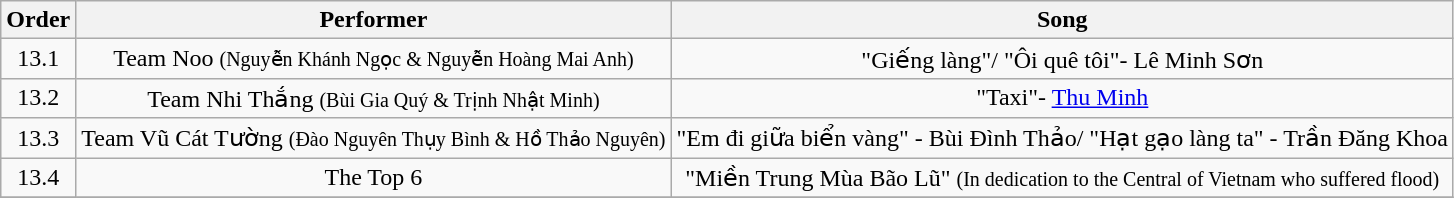<table class="wikitable" style="text-align:center;">
<tr>
<th>Order</th>
<th>Performer</th>
<th>Song</th>
</tr>
<tr>
<td>13.1</td>
<td>Team Noo <small>(Nguyễn Khánh Ngọc & Nguyễn Hoàng Mai Anh)</small></td>
<td>"Giếng làng"/ "Ôi quê tôi"- Lê Minh Sơn</td>
</tr>
<tr>
<td>13.2</td>
<td>Team Nhi Thắng <small>(Bùi Gia Quý & Trịnh Nhật Minh)</small></td>
<td>"Taxi"- <a href='#'>Thu Minh</a></td>
</tr>
<tr>
<td>13.3</td>
<td>Team Vũ Cát Tường <small>(Đào Nguyên Thụy Bình & Hồ Thảo Nguyên)</small></td>
<td>"Em đi giữa biển vàng" - Bùi Đình Thảo/ "Hạt gạo làng ta" - Trần Đăng Khoa</td>
</tr>
<tr>
<td>13.4</td>
<td>The Top 6</td>
<td>"Miền Trung Mùa Bão Lũ" <small>(In dedication to the Central of Vietnam who suffered flood)</small></td>
</tr>
<tr>
</tr>
</table>
